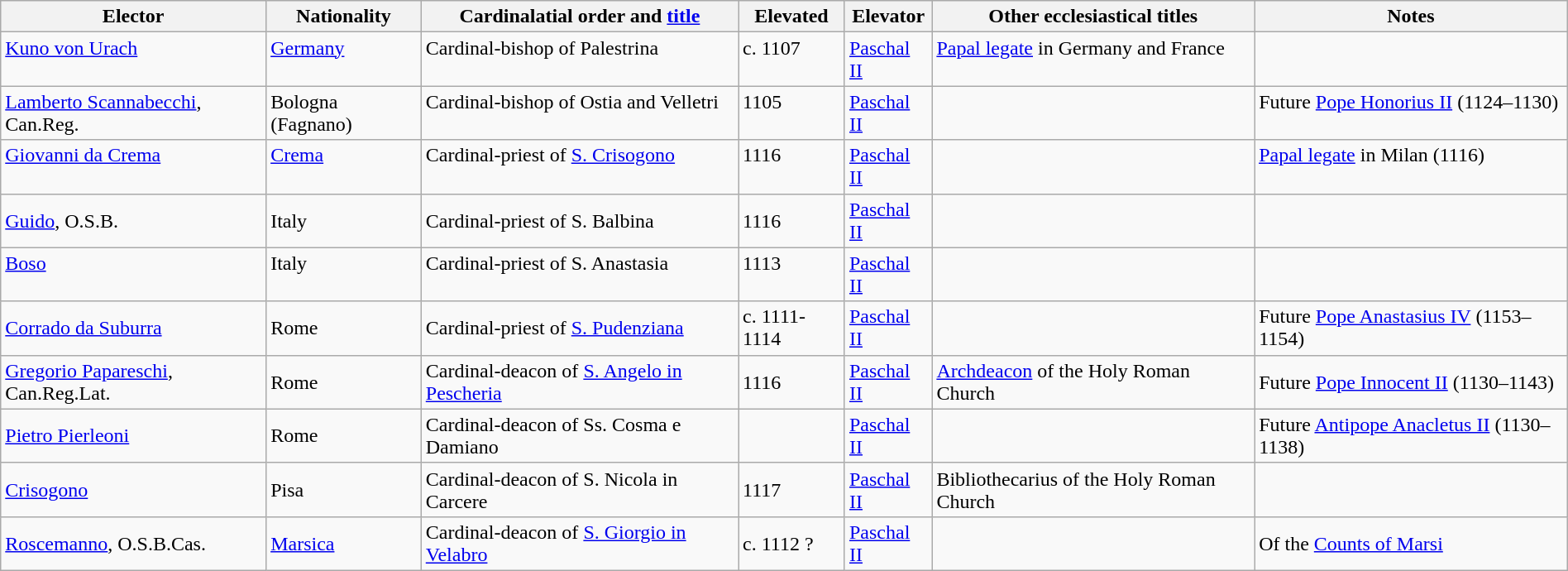<table class="wikitable sortable collapsible" style="width:100%">
<tr>
<th style="width:*;">Elector</th>
<th style="width:*;">Nationality</th>
<th style="width:*;">Cardinalatial order and <a href='#'>title</a></th>
<th style="width:*;">Elevated</th>
<th style="width:*;">Elevator</th>
<th style="width:*;">Other ecclesiastical titles</th>
<th style="width:*;">Notes</th>
</tr>
<tr valign="top">
<td><a href='#'>Kuno von Urach</a></td>
<td><a href='#'>Germany</a></td>
<td>Cardinal-bishop of Palestrina</td>
<td>c. 1107</td>
<td><a href='#'>Paschal II</a></td>
<td><a href='#'>Papal legate</a> in Germany and France</td>
<td></td>
</tr>
<tr valign="top">
<td><a href='#'>Lamberto Scannabecchi</a>, Can.Reg.</td>
<td>Bologna (Fagnano)</td>
<td>Cardinal-bishop of Ostia and Velletri</td>
<td>1105</td>
<td><a href='#'>Paschal II</a></td>
<td></td>
<td>Future <a href='#'>Pope Honorius II</a> (1124–1130)</td>
</tr>
<tr valign="top">
<td><a href='#'>Giovanni da Crema</a></td>
<td><a href='#'>Crema</a></td>
<td>Cardinal-priest of <a href='#'>S. Crisogono</a></td>
<td>1116</td>
<td><a href='#'>Paschal II</a></td>
<td></td>
<td><a href='#'>Papal legate</a> in Milan (1116)</td>
</tr>
<tr>
<td><a href='#'>Guido</a>, O.S.B.</td>
<td>Italy</td>
<td>Cardinal-priest of S. Balbina</td>
<td>1116</td>
<td><a href='#'>Paschal II</a></td>
<td></td>
<td></td>
</tr>
<tr valign="top">
<td><a href='#'>Boso</a></td>
<td>Italy</td>
<td>Cardinal-priest of S. Anastasia</td>
<td>1113</td>
<td><a href='#'>Paschal II</a></td>
<td></td>
<td></td>
</tr>
<tr>
<td><a href='#'>Corrado da Suburra</a></td>
<td>Rome</td>
<td>Cardinal-priest of <a href='#'>S. Pudenziana</a></td>
<td>c. 1111-1114</td>
<td><a href='#'>Paschal II</a></td>
<td></td>
<td>Future <a href='#'>Pope Anastasius IV</a> (1153–1154)</td>
</tr>
<tr>
<td><a href='#'>Gregorio Papareschi</a>, Can.Reg.Lat.</td>
<td>Rome</td>
<td>Cardinal-deacon of <a href='#'>S. Angelo in Pescheria</a></td>
<td>1116</td>
<td><a href='#'>Paschal II</a></td>
<td><a href='#'>Archdeacon</a> of the Holy Roman Church</td>
<td>Future <a href='#'>Pope Innocent II</a> (1130–1143)</td>
</tr>
<tr>
<td><a href='#'>Pietro Pierleoni</a></td>
<td>Rome</td>
<td>Cardinal-deacon of Ss. Cosma e Damiano</td>
<td></td>
<td><a href='#'>Paschal II</a></td>
<td></td>
<td>Future <a href='#'>Antipope Anacletus II</a> (1130–1138)</td>
</tr>
<tr>
<td><a href='#'>Crisogono</a></td>
<td>Pisa</td>
<td>Cardinal-deacon of S. Nicola in Carcere</td>
<td>1117</td>
<td><a href='#'>Paschal II</a></td>
<td>Bibliothecarius of the Holy Roman Church</td>
<td></td>
</tr>
<tr>
<td><a href='#'>Roscemanno</a>, O.S.B.Cas.</td>
<td><a href='#'>Marsica</a></td>
<td>Cardinal-deacon of <a href='#'>S. Giorgio in Velabro</a></td>
<td>c. 1112 ?</td>
<td><a href='#'>Paschal II</a></td>
<td></td>
<td>Of the <a href='#'>Counts of Marsi</a></td>
</tr>
</table>
